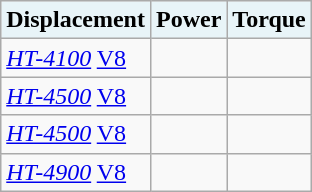<table class="wikitable" style="float:left; margin-left:1em;">
<tr>
<th style="background:#e8f4f8;">Displacement</th>
<th style="background:#e8f4f8;">Power</th>
<th style="background:#e8f4f8;">Torque</th>
</tr>
<tr>
<td>  <em><a href='#'>HT-4100</a></em> <a href='#'>V8</a></td>
<td></td>
<td></td>
</tr>
<tr>
<td>  <em><a href='#'>HT-4500</a></em> <a href='#'>V8</a></td>
<td></td>
<td></td>
</tr>
<tr>
<td>  <em><a href='#'>HT-4500</a></em> <a href='#'>V8</a></td>
<td></td>
<td></td>
</tr>
<tr>
<td>  <em><a href='#'>HT-4900</a></em> <a href='#'>V8</a></td>
<td></td>
<td></td>
</tr>
</table>
